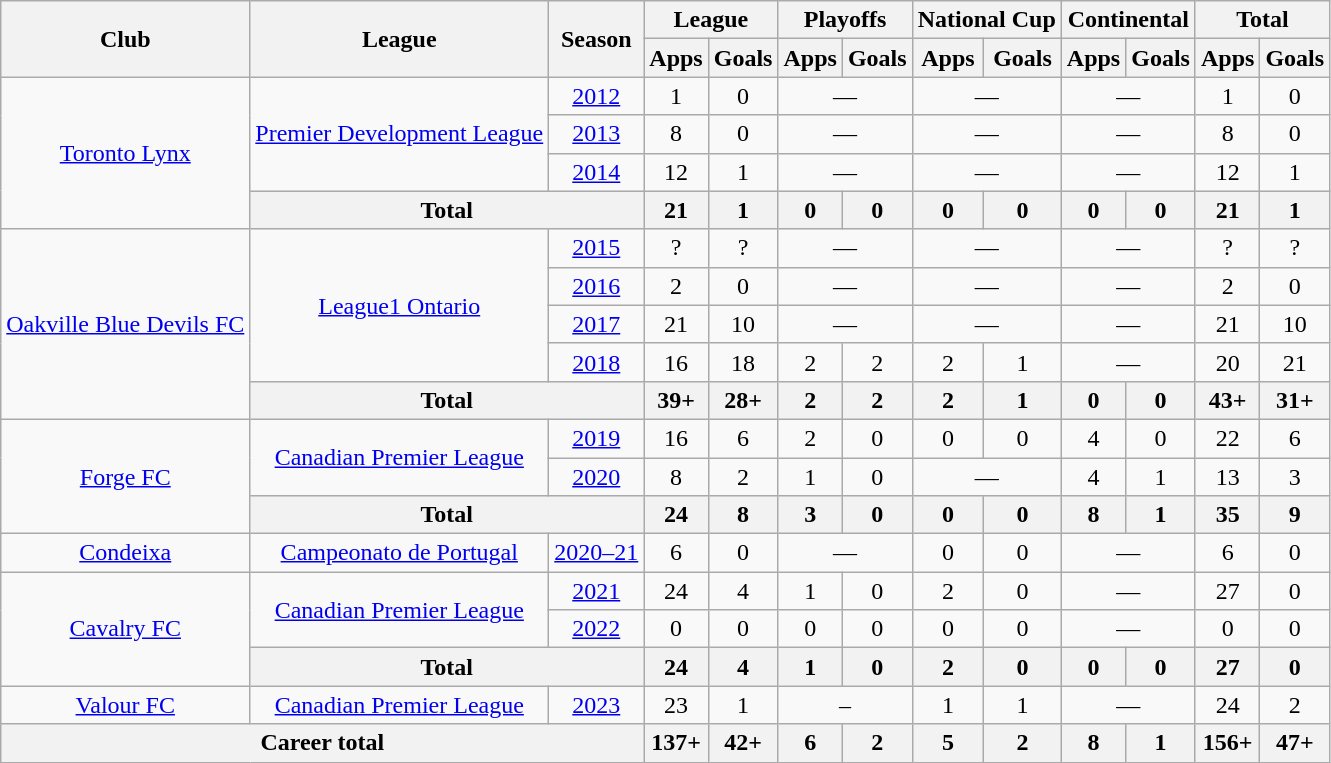<table class="wikitable" style="text-align: center;">
<tr>
<th rowspan="2">Club</th>
<th rowspan="2">League</th>
<th rowspan="2">Season</th>
<th colspan="2">League</th>
<th colspan="2">Playoffs</th>
<th colspan="2">National Cup</th>
<th colspan="2">Continental</th>
<th colspan="2">Total</th>
</tr>
<tr>
<th>Apps</th>
<th>Goals</th>
<th>Apps</th>
<th>Goals</th>
<th>Apps</th>
<th>Goals</th>
<th>Apps</th>
<th>Goals</th>
<th>Apps</th>
<th>Goals</th>
</tr>
<tr>
<td rowspan=4><a href='#'>Toronto Lynx</a></td>
<td rowspan=3><a href='#'>Premier Development League</a></td>
<td><a href='#'>2012</a></td>
<td>1</td>
<td>0</td>
<td colspan="2">—</td>
<td colspan="2">—</td>
<td colspan="2">—</td>
<td>1</td>
<td>0</td>
</tr>
<tr>
<td><a href='#'>2013</a></td>
<td>8</td>
<td>0</td>
<td colspan="2">—</td>
<td colspan="2">—</td>
<td colspan="2">—</td>
<td>8</td>
<td>0</td>
</tr>
<tr>
<td><a href='#'>2014</a></td>
<td>12</td>
<td>1</td>
<td colspan="2">—</td>
<td colspan="2">—</td>
<td colspan="2">—</td>
<td>12</td>
<td>1</td>
</tr>
<tr>
<th colspan="2">Total</th>
<th>21</th>
<th>1</th>
<th>0</th>
<th>0</th>
<th>0</th>
<th>0</th>
<th>0</th>
<th>0</th>
<th>21</th>
<th>1</th>
</tr>
<tr>
<td rowspan="5"><a href='#'>Oakville Blue Devils FC</a></td>
<td rowspan="4"><a href='#'>League1 Ontario</a></td>
<td><a href='#'>2015</a></td>
<td>?</td>
<td>?</td>
<td colspan="2">—</td>
<td colspan="2">—</td>
<td colspan="2">—</td>
<td>?</td>
<td>?</td>
</tr>
<tr>
<td><a href='#'>2016</a></td>
<td>2</td>
<td>0</td>
<td colspan="2">—</td>
<td colspan="2">—</td>
<td colspan="2">—</td>
<td>2</td>
<td>0</td>
</tr>
<tr>
<td><a href='#'>2017</a></td>
<td>21</td>
<td>10</td>
<td colspan="2">—</td>
<td colspan="2">—</td>
<td colspan="2">—</td>
<td>21</td>
<td>10</td>
</tr>
<tr>
<td><a href='#'>2018</a></td>
<td>16</td>
<td>18</td>
<td>2</td>
<td>2</td>
<td>2</td>
<td>1</td>
<td colspan="2">—</td>
<td>20</td>
<td>21</td>
</tr>
<tr>
<th colspan="2">Total</th>
<th>39+</th>
<th>28+</th>
<th>2</th>
<th>2</th>
<th>2</th>
<th>1</th>
<th>0</th>
<th>0</th>
<th>43+</th>
<th>31+</th>
</tr>
<tr>
<td rowspan="3"><a href='#'>Forge FC</a></td>
<td rowspan="2"><a href='#'>Canadian Premier League</a></td>
<td><a href='#'>2019</a></td>
<td>16</td>
<td>6</td>
<td>2</td>
<td>0</td>
<td>0</td>
<td>0</td>
<td>4</td>
<td>0</td>
<td>22</td>
<td>6</td>
</tr>
<tr>
<td><a href='#'>2020</a></td>
<td>8</td>
<td>2</td>
<td>1</td>
<td>0</td>
<td colspan="2">—</td>
<td>4</td>
<td>1</td>
<td>13</td>
<td>3</td>
</tr>
<tr>
<th colspan="2">Total</th>
<th>24</th>
<th>8</th>
<th>3</th>
<th>0</th>
<th>0</th>
<th>0</th>
<th>8</th>
<th>1</th>
<th>35</th>
<th>9</th>
</tr>
<tr>
<td><a href='#'>Condeixa</a></td>
<td><a href='#'>Campeonato de Portugal</a></td>
<td><a href='#'>2020–21</a></td>
<td>6</td>
<td>0</td>
<td colspan="2">—</td>
<td>0</td>
<td>0</td>
<td colspan="2">—</td>
<td>6</td>
<td>0</td>
</tr>
<tr>
<td rowspan="3"><a href='#'>Cavalry FC</a></td>
<td rowspan="2"><a href='#'>Canadian Premier League</a></td>
<td><a href='#'>2021</a></td>
<td>24</td>
<td>4</td>
<td>1</td>
<td>0</td>
<td>2</td>
<td>0</td>
<td colspan="2">—</td>
<td>27</td>
<td>0</td>
</tr>
<tr>
<td><a href='#'>2022</a></td>
<td>0</td>
<td>0</td>
<td>0</td>
<td>0</td>
<td>0</td>
<td>0</td>
<td colspan="2">—</td>
<td>0</td>
<td>0</td>
</tr>
<tr>
<th colspan="2">Total</th>
<th>24</th>
<th>4</th>
<th>1</th>
<th>0</th>
<th>2</th>
<th>0</th>
<th>0</th>
<th>0</th>
<th>27</th>
<th>0</th>
</tr>
<tr>
<td><a href='#'>Valour FC</a></td>
<td><a href='#'>Canadian Premier League</a></td>
<td><a href='#'>2023</a></td>
<td>23</td>
<td>1</td>
<td colspan="2">–</td>
<td>1</td>
<td>1</td>
<td colspan="2">—</td>
<td>24</td>
<td>2</td>
</tr>
<tr>
<th colspan="3">Career total</th>
<th>137+</th>
<th>42+</th>
<th>6</th>
<th>2</th>
<th>5</th>
<th>2</th>
<th>8</th>
<th>1</th>
<th>156+</th>
<th>47+</th>
</tr>
</table>
